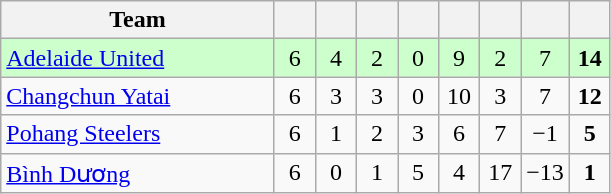<table class="wikitable" style="text-align:center;">
<tr>
<th width=175>Team</th>
<th width=20></th>
<th width=20></th>
<th width=20></th>
<th width=20></th>
<th width=20></th>
<th width=20></th>
<th width=20></th>
<th width=20></th>
</tr>
<tr bgcolor="#ccffcc">
<td align="left"> <a href='#'>Adelaide United</a></td>
<td>6</td>
<td>4</td>
<td>2</td>
<td>0</td>
<td>9</td>
<td>2</td>
<td>7</td>
<td><strong>14</strong></td>
</tr>
<tr bgcolor=>
<td align="left"> <a href='#'>Changchun Yatai</a></td>
<td>6</td>
<td>3</td>
<td>3</td>
<td>0</td>
<td>10</td>
<td>3</td>
<td>7</td>
<td><strong>12</strong></td>
</tr>
<tr>
<td align="left"> <a href='#'>Pohang Steelers</a></td>
<td>6</td>
<td>1</td>
<td>2</td>
<td>3</td>
<td>6</td>
<td>7</td>
<td>−1</td>
<td><strong>5</strong></td>
</tr>
<tr>
<td align="left"> <a href='#'>Bình Dương</a></td>
<td>6</td>
<td>0</td>
<td>1</td>
<td>5</td>
<td>4</td>
<td>17</td>
<td>−13</td>
<td><strong>1</strong></td>
</tr>
</table>
